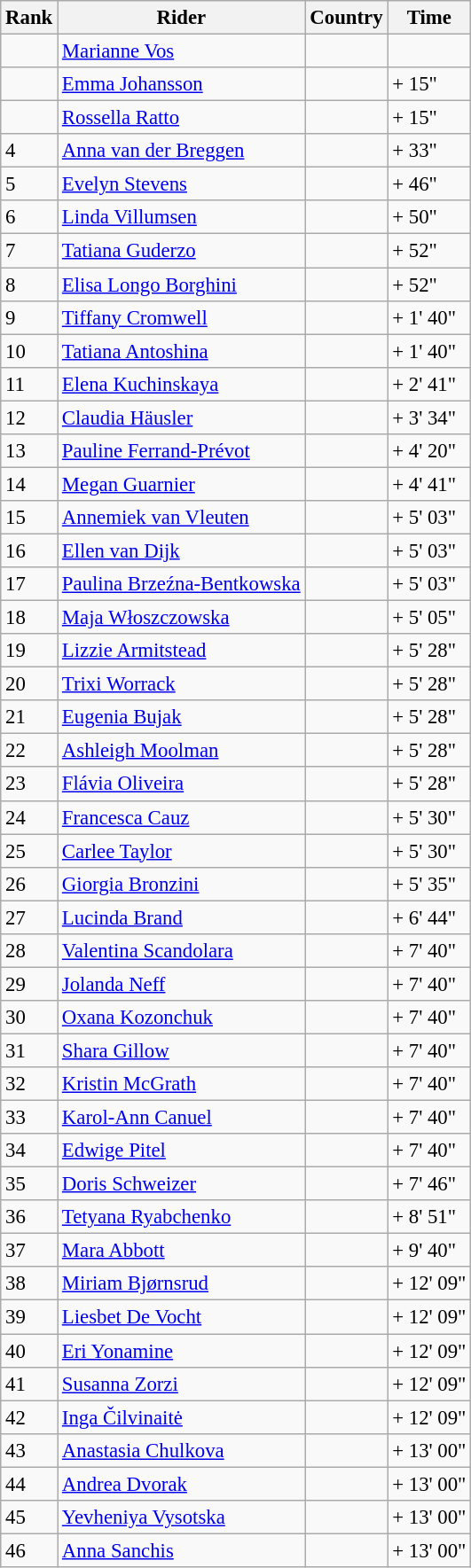<table class="wikitable" style="font-size:95%; text-align:left;">
<tr>
<th>Rank</th>
<th>Rider</th>
<th>Country</th>
<th>Time</th>
</tr>
<tr>
<td></td>
<td><a href='#'>Marianne Vos</a></td>
<td></td>
<td></td>
</tr>
<tr>
<td></td>
<td><a href='#'>Emma Johansson</a></td>
<td></td>
<td>+ 15"</td>
</tr>
<tr>
<td></td>
<td><a href='#'>Rossella Ratto</a></td>
<td></td>
<td>+ 15"</td>
</tr>
<tr>
<td>4</td>
<td><a href='#'>Anna van der Breggen</a></td>
<td></td>
<td>+ 33"</td>
</tr>
<tr>
<td>5</td>
<td><a href='#'>Evelyn Stevens</a></td>
<td></td>
<td>+ 46"</td>
</tr>
<tr>
<td>6</td>
<td><a href='#'>Linda Villumsen</a></td>
<td></td>
<td>+ 50"</td>
</tr>
<tr>
<td>7</td>
<td><a href='#'>Tatiana Guderzo</a></td>
<td></td>
<td>+ 52"</td>
</tr>
<tr>
<td>8</td>
<td><a href='#'>Elisa Longo Borghini</a></td>
<td></td>
<td>+ 52"</td>
</tr>
<tr>
<td>9</td>
<td><a href='#'>Tiffany Cromwell</a></td>
<td></td>
<td>+ 1' 40"</td>
</tr>
<tr>
<td>10</td>
<td><a href='#'>Tatiana Antoshina</a></td>
<td></td>
<td>+ 1' 40"</td>
</tr>
<tr>
<td>11</td>
<td><a href='#'>Elena Kuchinskaya</a></td>
<td></td>
<td>+ 2' 41"</td>
</tr>
<tr>
<td>12</td>
<td><a href='#'>Claudia Häusler</a></td>
<td></td>
<td>+ 3' 34"</td>
</tr>
<tr>
<td>13</td>
<td><a href='#'>Pauline Ferrand-Prévot</a></td>
<td></td>
<td>+ 4' 20"</td>
</tr>
<tr>
<td>14</td>
<td><a href='#'>Megan Guarnier</a></td>
<td></td>
<td>+ 4' 41"</td>
</tr>
<tr>
<td>15</td>
<td><a href='#'>Annemiek van Vleuten</a></td>
<td></td>
<td>+ 5' 03"</td>
</tr>
<tr>
<td>16</td>
<td><a href='#'>Ellen van Dijk</a></td>
<td></td>
<td>+ 5' 03"</td>
</tr>
<tr>
<td>17</td>
<td><a href='#'>Paulina Brzeźna-Bentkowska</a></td>
<td></td>
<td>+ 5' 03"</td>
</tr>
<tr>
<td>18</td>
<td><a href='#'>Maja Włoszczowska</a></td>
<td></td>
<td>+ 5' 05"</td>
</tr>
<tr>
<td>19</td>
<td><a href='#'>Lizzie Armitstead</a></td>
<td></td>
<td>+ 5' 28"</td>
</tr>
<tr>
<td>20</td>
<td><a href='#'>Trixi Worrack</a></td>
<td></td>
<td>+ 5' 28"</td>
</tr>
<tr>
<td>21</td>
<td><a href='#'>Eugenia Bujak</a></td>
<td></td>
<td>+ 5' 28"</td>
</tr>
<tr>
<td>22</td>
<td><a href='#'>Ashleigh Moolman</a></td>
<td></td>
<td>+ 5' 28"</td>
</tr>
<tr>
<td>23</td>
<td><a href='#'>Flávia Oliveira</a></td>
<td></td>
<td>+ 5' 28"</td>
</tr>
<tr>
<td>24</td>
<td><a href='#'>Francesca Cauz</a></td>
<td></td>
<td>+ 5' 30"</td>
</tr>
<tr>
<td>25</td>
<td><a href='#'>Carlee Taylor</a></td>
<td></td>
<td>+ 5' 30"</td>
</tr>
<tr>
<td>26</td>
<td><a href='#'>Giorgia Bronzini</a></td>
<td></td>
<td>+ 5' 35"</td>
</tr>
<tr>
<td>27</td>
<td><a href='#'>Lucinda Brand</a></td>
<td></td>
<td>+ 6' 44"</td>
</tr>
<tr>
<td>28</td>
<td><a href='#'>Valentina Scandolara</a></td>
<td></td>
<td>+ 7' 40"</td>
</tr>
<tr>
<td>29</td>
<td><a href='#'>Jolanda Neff</a></td>
<td></td>
<td>+ 7' 40"</td>
</tr>
<tr>
<td>30</td>
<td><a href='#'>Oxana Kozonchuk</a></td>
<td></td>
<td>+ 7' 40"</td>
</tr>
<tr>
<td>31</td>
<td><a href='#'>Shara Gillow</a></td>
<td></td>
<td>+ 7' 40"</td>
</tr>
<tr>
<td>32</td>
<td><a href='#'>Kristin McGrath</a></td>
<td></td>
<td>+ 7' 40"</td>
</tr>
<tr>
<td>33</td>
<td><a href='#'>Karol-Ann Canuel</a></td>
<td></td>
<td>+ 7' 40"</td>
</tr>
<tr>
<td>34</td>
<td><a href='#'>Edwige Pitel</a></td>
<td></td>
<td>+ 7' 40"</td>
</tr>
<tr>
<td>35</td>
<td><a href='#'>Doris Schweizer</a></td>
<td></td>
<td>+ 7' 46"</td>
</tr>
<tr>
<td>36</td>
<td><a href='#'>Tetyana Ryabchenko</a></td>
<td></td>
<td>+ 8' 51"</td>
</tr>
<tr>
<td>37</td>
<td><a href='#'>Mara Abbott</a></td>
<td></td>
<td>+ 9' 40"</td>
</tr>
<tr>
<td>38</td>
<td><a href='#'>Miriam Bjørnsrud</a></td>
<td></td>
<td>+ 12' 09"</td>
</tr>
<tr>
<td>39</td>
<td><a href='#'>Liesbet De Vocht</a></td>
<td></td>
<td>+ 12' 09"</td>
</tr>
<tr>
<td>40</td>
<td><a href='#'>Eri Yonamine</a></td>
<td></td>
<td>+ 12' 09"</td>
</tr>
<tr>
<td>41</td>
<td><a href='#'>Susanna Zorzi</a></td>
<td></td>
<td>+ 12' 09"</td>
</tr>
<tr>
<td>42</td>
<td><a href='#'>Inga Čilvinaitė</a></td>
<td></td>
<td>+ 12' 09"</td>
</tr>
<tr>
<td>43</td>
<td><a href='#'>Anastasia Chulkova</a></td>
<td></td>
<td>+ 13' 00"</td>
</tr>
<tr>
<td>44</td>
<td><a href='#'>Andrea Dvorak</a></td>
<td></td>
<td>+ 13' 00"</td>
</tr>
<tr>
<td>45</td>
<td><a href='#'>Yevheniya Vysotska</a></td>
<td></td>
<td>+ 13' 00"</td>
</tr>
<tr>
<td>46</td>
<td><a href='#'>Anna Sanchis</a></td>
<td></td>
<td>+ 13' 00"</td>
</tr>
</table>
